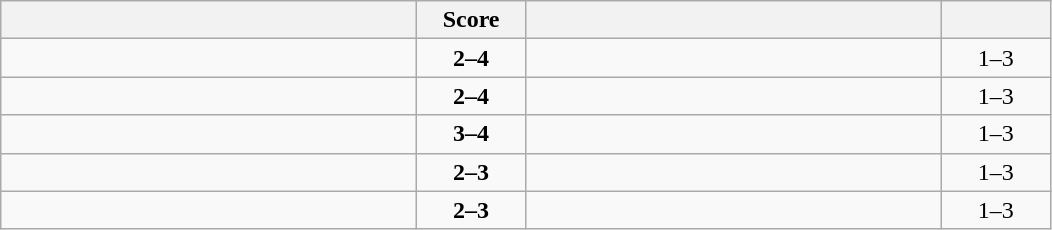<table class="wikitable" style="text-align: center; ">
<tr>
<th align="right" width="270"></th>
<th width="65">Score</th>
<th align="left" width="270"></th>
<th width="65"></th>
</tr>
<tr>
<td align="left"></td>
<td><strong>2–4</strong></td>
<td align="left"><strong></strong></td>
<td>1–3 <strong></strong></td>
</tr>
<tr>
<td align="left"></td>
<td><strong>2–4</strong></td>
<td align="left"><strong></strong></td>
<td>1–3 <strong></strong></td>
</tr>
<tr>
<td align="left"></td>
<td><strong>3–4</strong></td>
<td align="left"><strong></strong></td>
<td>1–3 <strong></strong></td>
</tr>
<tr>
<td align="left"></td>
<td><strong>2–3</strong></td>
<td align="left"><strong></strong></td>
<td>1–3 <strong></strong></td>
</tr>
<tr>
<td align="left"></td>
<td><strong>2–3</strong></td>
<td align="left"><strong></strong></td>
<td>1–3 <strong></strong></td>
</tr>
</table>
